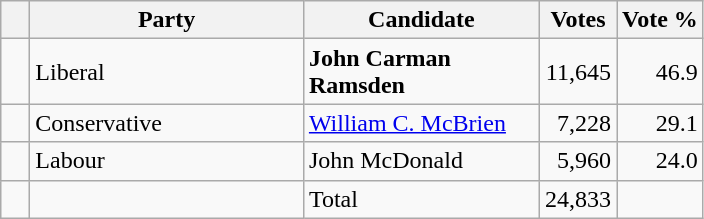<table class="wikitable">
<tr>
<th></th>
<th scope="col" width="175">Party</th>
<th scope="col" width="150">Candidate</th>
<th>Votes</th>
<th>Vote %</th>
</tr>
<tr>
<td>   </td>
<td>Liberal</td>
<td><strong>John Carman Ramsden</strong></td>
<td align=right>11,645</td>
<td align=right>46.9</td>
</tr>
<tr>
<td>   </td>
<td>Conservative</td>
<td><a href='#'>William C. McBrien</a></td>
<td align=right>7,228</td>
<td align=right>29.1</td>
</tr>
<tr>
<td>   </td>
<td>Labour</td>
<td>John McDonald</td>
<td align=right>5,960</td>
<td align=right>24.0</td>
</tr>
<tr>
<td></td>
<td></td>
<td>Total</td>
<td align=right>24,833</td>
<td></td>
</tr>
</table>
